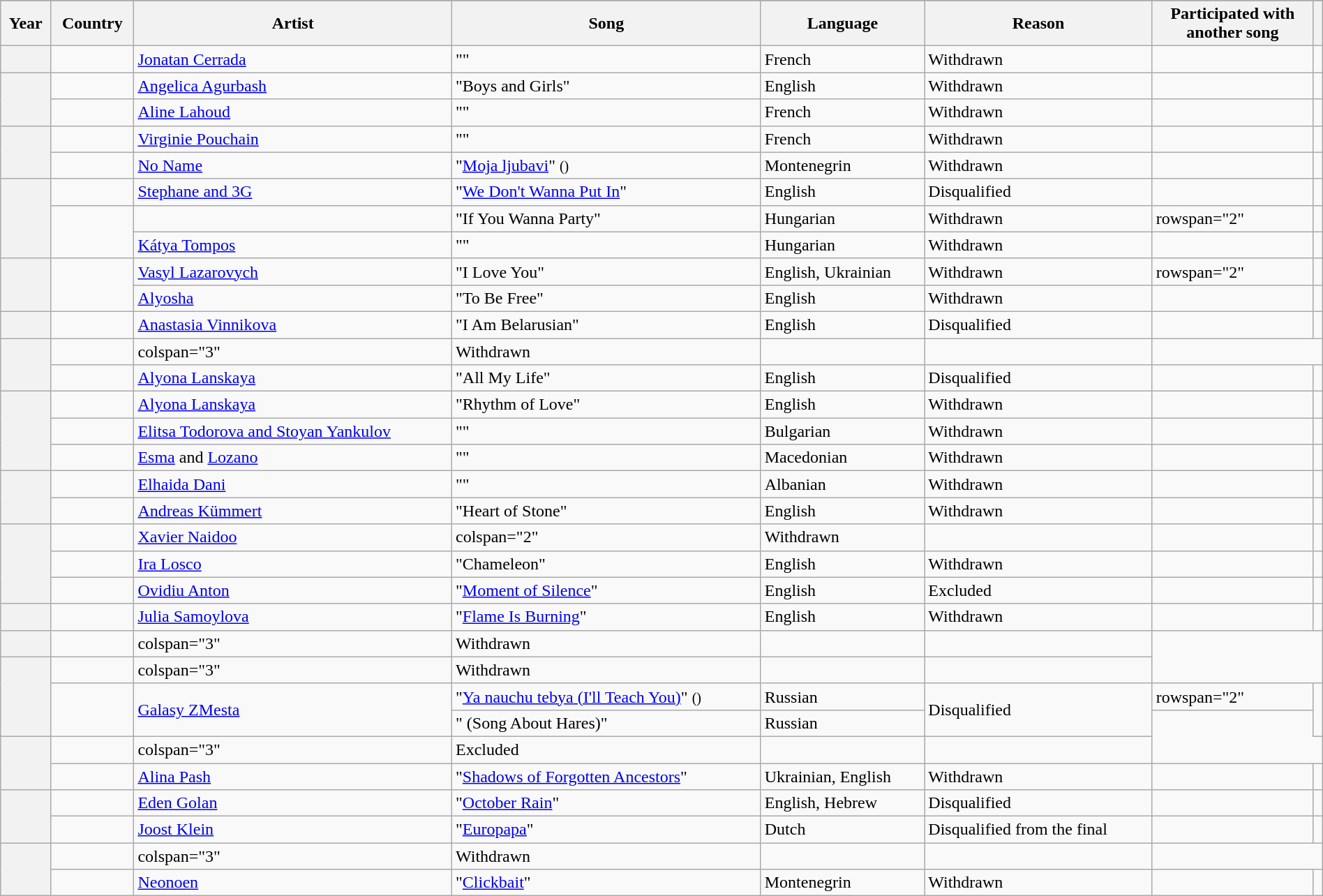<table class="wikitable sortable plainrowheaders" style="width:100%">
<tr>
</tr>
<tr>
<th scope="col">Year</th>
<th scope="col">Country</th>
<th scope="col">Artist</th>
<th scope="col">Song</th>
<th scope="col">Language</th>
<th scope="col">Reason</th>
<th scope="col">Participated with<br>another song</th>
<th scope="col"></th>
</tr>
<tr>
<th scope="row"></th>
<td></td>
<td><a href='#'>Jonatan Cerrada</a></td>
<td>""</td>
<td>French</td>
<td>Withdrawn</td>
<td></td>
<td></td>
</tr>
<tr>
<th scope="row" rowspan="2"></th>
<td></td>
<td><a href='#'>Angelica Agurbash</a></td>
<td>"Boys and Girls"</td>
<td>English</td>
<td>Withdrawn</td>
<td></td>
<td></td>
</tr>
<tr>
<td></td>
<td><a href='#'>Aline Lahoud</a></td>
<td>""</td>
<td>French</td>
<td>Withdrawn</td>
<td></td>
<td></td>
</tr>
<tr>
<th scope="row" rowspan="2"></th>
<td></td>
<td><a href='#'>Virginie Pouchain</a></td>
<td>""</td>
<td>French</td>
<td>Withdrawn</td>
<td></td>
<td></td>
</tr>
<tr>
<td></td>
<td><a href='#'>No Name</a></td>
<td>"<a href='#'>Moja ljubavi</a>" <small>()</small></td>
<td>Montenegrin</td>
<td>Withdrawn</td>
<td></td>
<td></td>
</tr>
<tr>
<th scope="row" rowspan="3"></th>
<td></td>
<td><a href='#'>Stephane and 3G</a></td>
<td>"<a href='#'>We Don't Wanna Put In</a>"</td>
<td>English</td>
<td>Disqualified</td>
<td></td>
<td></td>
</tr>
<tr>
<td rowspan="2"></td>
<td></td>
<td>"If You Wanna Party"</td>
<td>Hungarian</td>
<td>Withdrawn</td>
<td>rowspan="2" </td>
<td></td>
</tr>
<tr>
<td><a href='#'>Kátya Tompos</a></td>
<td>""</td>
<td>Hungarian</td>
<td>Withdrawn</td>
<td></td>
</tr>
<tr>
<th scope="row" rowspan="2"></th>
<td rowspan="2"></td>
<td><a href='#'>Vasyl Lazarovych</a></td>
<td>"I Love You"</td>
<td>English, Ukrainian</td>
<td>Withdrawn</td>
<td>rowspan="2" </td>
<td></td>
</tr>
<tr>
<td><a href='#'>Alyosha</a></td>
<td>"To Be Free"</td>
<td>English</td>
<td>Withdrawn</td>
<td></td>
</tr>
<tr>
<th scope="row"></th>
<td></td>
<td><a href='#'>Anastasia Vinnikova</a></td>
<td>"I Am Belarusian"</td>
<td>English</td>
<td>Disqualified</td>
<td></td>
<td></td>
</tr>
<tr>
<th scope="row" rowspan="2"></th>
<td></td>
<td>colspan="3" </td>
<td>Withdrawn</td>
<td></td>
<td></td>
</tr>
<tr>
<td></td>
<td><a href='#'>Alyona Lanskaya</a></td>
<td>"All My Life"</td>
<td>English</td>
<td>Disqualified</td>
<td></td>
<td></td>
</tr>
<tr>
<th scope="row" rowspan="3"></th>
<td></td>
<td><a href='#'>Alyona Lanskaya</a></td>
<td>"Rhythm of Love"</td>
<td>English</td>
<td>Withdrawn</td>
<td></td>
<td></td>
</tr>
<tr>
<td></td>
<td><a href='#'>Elitsa Todorova and Stoyan Yankulov</a></td>
<td>"" </td>
<td>Bulgarian</td>
<td>Withdrawn</td>
<td></td>
<td></td>
</tr>
<tr>
<td></td>
<td><a href='#'>Esma</a> and <a href='#'>Lozano</a></td>
<td>""</td>
<td>Macedonian</td>
<td>Withdrawn</td>
<td></td>
<td></td>
</tr>
<tr>
<th scope="row" rowspan="2"></th>
<td></td>
<td><a href='#'>Elhaida Dani</a></td>
<td>""</td>
<td>Albanian</td>
<td>Withdrawn</td>
<td></td>
<td></td>
</tr>
<tr>
<td></td>
<td><a href='#'>Andreas Kümmert</a></td>
<td>"Heart of Stone"</td>
<td>English</td>
<td>Withdrawn</td>
<td></td>
<td></td>
</tr>
<tr>
<th scope="rowgroup" rowspan="3"></th>
<td></td>
<td><a href='#'>Xavier Naidoo</a></td>
<td>colspan="2" </td>
<td>Withdrawn</td>
<td></td>
<td></td>
</tr>
<tr>
<td></td>
<td><a href='#'>Ira Losco</a></td>
<td>"Chameleon"</td>
<td>English</td>
<td>Withdrawn</td>
<td></td>
<td></td>
</tr>
<tr>
<td></td>
<td><a href='#'>Ovidiu Anton</a></td>
<td>"<a href='#'>Moment of Silence</a>"</td>
<td>English</td>
<td>Excluded</td>
<td></td>
<td></td>
</tr>
<tr>
<th scope="row"></th>
<td></td>
<td><a href='#'>Julia Samoylova</a></td>
<td>"<a href='#'>Flame Is Burning</a>"</td>
<td>English</td>
<td>Withdrawn</td>
<td></td>
<td></td>
</tr>
<tr>
<th scope="row"></th>
<td><br></td>
<td>colspan="3" </td>
<td>Withdrawn</td>
<td></td>
<td></td>
</tr>
<tr>
<th scope="row" rowspan="3"></th>
<td></td>
<td>colspan="3" </td>
<td>Withdrawn</td>
<td></td>
<td></td>
</tr>
<tr>
<td rowspan="2"></td>
<td rowspan="2"><a href='#'>Galasy ZMesta</a></td>
<td>"<a href='#'><span>Ya nauchu tebya</span> (I'll Teach You)</a>" <small>()</small></td>
<td>Russian</td>
<td rowspan="2">Disqualified</td>
<td>rowspan="2" </td>
<td rowspan="2"></td>
</tr>
<tr>
<td>" (Song About Hares)" </td>
<td>Russian</td>
</tr>
<tr>
<th scope="row" rowspan=2></th>
<td></td>
<td>colspan="3" </td>
<td>Excluded</td>
<td></td>
<td></td>
</tr>
<tr>
<td></td>
<td><a href='#'>Alina Pash</a></td>
<td>"<a href='#'>Shadows of Forgotten Ancestors</a>"</td>
<td>Ukrainian, English</td>
<td>Withdrawn</td>
<td></td>
<td></td>
</tr>
<tr>
<th scope="row" rowspan="2"></th>
<td></td>
<td><a href='#'>Eden Golan</a></td>
<td>"<a href='#'>October Rain</a>"</td>
<td>English, Hebrew</td>
<td>Disqualified</td>
<td></td>
<td></td>
</tr>
<tr>
<td></td>
<td><a href='#'>Joost Klein</a></td>
<td>"<a href='#'>Europapa</a>"</td>
<td>Dutch</td>
<td>Disqualified from the final</td>
<td></td>
<td></td>
</tr>
<tr>
<th scope="rowgroup" rowspan="2"></th>
<td></td>
<td>colspan="3" </td>
<td>Withdrawn</td>
<td></td>
<td></td>
</tr>
<tr>
<td></td>
<td><a href='#'>Neonoen</a></td>
<td>"<a href='#'>Clickbait</a>"</td>
<td>Montenegrin</td>
<td>Withdrawn</td>
<td></td>
<td></td>
</tr>
</table>
